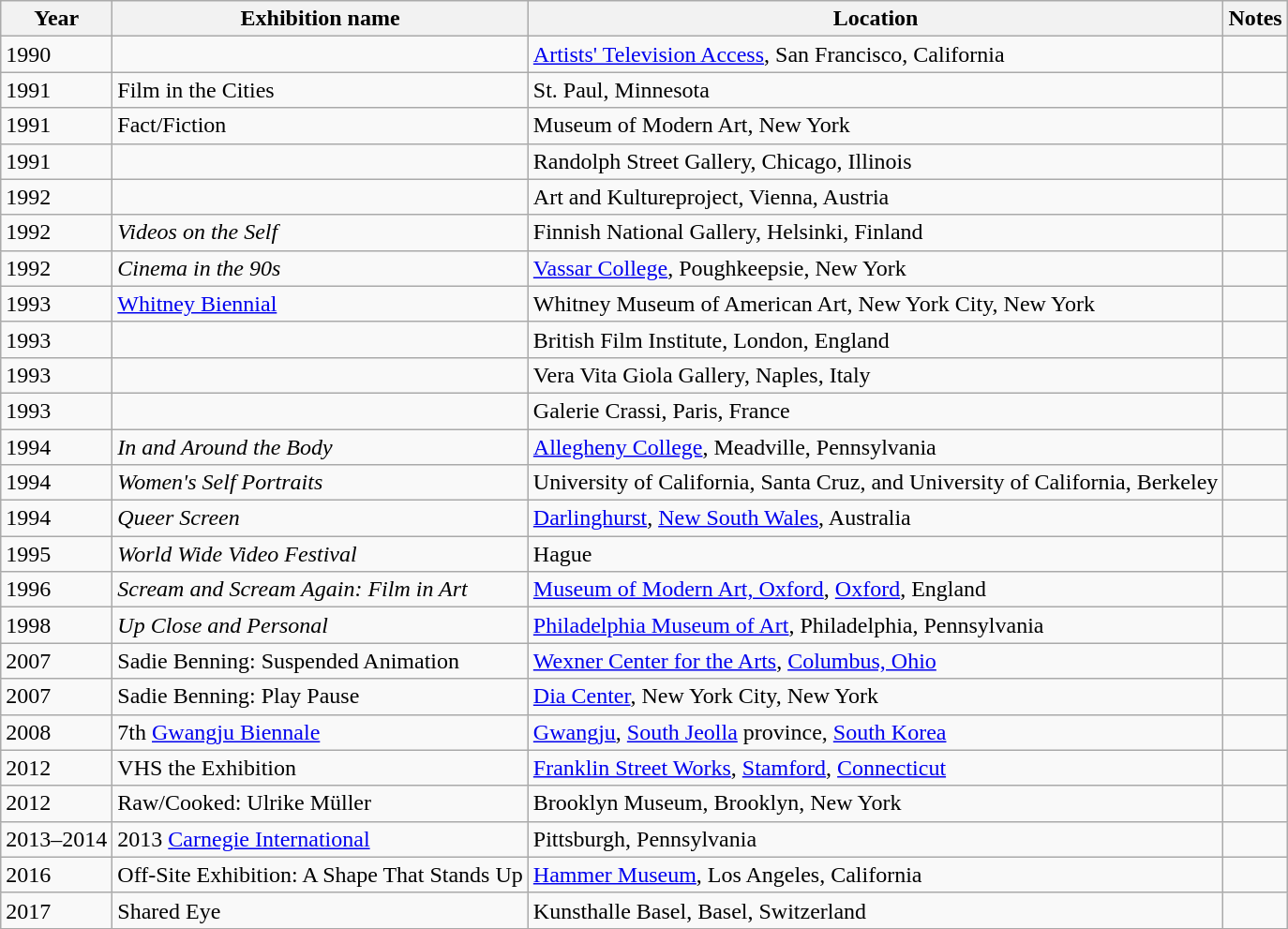<table class="wikitable sortable">
<tr>
<th>Year</th>
<th>Exhibition name</th>
<th>Location</th>
<th>Notes</th>
</tr>
<tr>
<td>1990</td>
<td></td>
<td><a href='#'>Artists' Television Access</a>, San Francisco, California</td>
<td></td>
</tr>
<tr>
<td>1991</td>
<td>Film in the Cities</td>
<td>St. Paul, Minnesota</td>
<td></td>
</tr>
<tr>
<td>1991</td>
<td>Fact/Fiction</td>
<td>Museum of Modern Art, New York</td>
<td></td>
</tr>
<tr>
<td>1991</td>
<td></td>
<td>Randolph Street Gallery, Chicago, Illinois</td>
<td></td>
</tr>
<tr>
<td>1992</td>
<td></td>
<td>Art and Kultureproject, Vienna, Austria</td>
<td></td>
</tr>
<tr>
<td>1992</td>
<td><em>Videos on the Self</em></td>
<td>Finnish National Gallery, Helsinki, Finland</td>
<td></td>
</tr>
<tr>
<td>1992</td>
<td><em>Cinema in the 90s</em></td>
<td><a href='#'>Vassar College</a>, Poughkeepsie, New York</td>
<td></td>
</tr>
<tr>
<td>1993</td>
<td><a href='#'>Whitney Biennial</a></td>
<td>Whitney Museum of American Art, New York City, New York</td>
<td></td>
</tr>
<tr>
<td>1993</td>
<td></td>
<td>British Film Institute, London, England</td>
<td></td>
</tr>
<tr>
<td>1993</td>
<td></td>
<td>Vera Vita Giola Gallery, Naples, Italy</td>
<td></td>
</tr>
<tr>
<td>1993</td>
<td></td>
<td>Galerie Crassi, Paris, France</td>
<td></td>
</tr>
<tr>
<td>1994</td>
<td><em>In and Around the Body</em></td>
<td><a href='#'>Allegheny College</a>, Meadville, Pennsylvania</td>
<td></td>
</tr>
<tr>
<td>1994</td>
<td><em>Women's Self Portraits</em></td>
<td>University of California, Santa Cruz, and University of California, Berkeley</td>
<td></td>
</tr>
<tr>
<td>1994</td>
<td><em>Queer Screen</em></td>
<td><a href='#'>Darlinghurst</a>, <a href='#'>New South Wales</a>, Australia</td>
<td></td>
</tr>
<tr>
<td>1995</td>
<td><em>World Wide Video Festival</em></td>
<td>Hague</td>
<td></td>
</tr>
<tr>
<td>1996</td>
<td><em>Scream and Scream Again: Film in Art</em></td>
<td><a href='#'>Museum of Modern Art, Oxford</a>, <a href='#'>Oxford</a>, England</td>
<td></td>
</tr>
<tr>
<td>1998</td>
<td><em>Up Close and Personal</em></td>
<td><a href='#'>Philadelphia Museum of Art</a>, Philadelphia, Pennsylvania</td>
<td></td>
</tr>
<tr>
<td>2007</td>
<td>Sadie Benning: Suspended Animation</td>
<td><a href='#'>Wexner Center for the Arts</a>, <a href='#'>Columbus, Ohio</a></td>
<td></td>
</tr>
<tr>
<td>2007</td>
<td>Sadie Benning: Play Pause</td>
<td><a href='#'>Dia Center</a>, New York City, New York</td>
<td></td>
</tr>
<tr>
<td>2008</td>
<td>7th <a href='#'>Gwangju Biennale</a></td>
<td><a href='#'>Gwangju</a>, <a href='#'>South Jeolla</a> province, <a href='#'>South Korea</a></td>
<td></td>
</tr>
<tr>
<td>2012</td>
<td>VHS the Exhibition</td>
<td><a href='#'>Franklin Street Works</a>, <a href='#'>Stamford</a>, <a href='#'>Connecticut</a></td>
<td></td>
</tr>
<tr>
<td>2012</td>
<td>Raw/Cooked: Ulrike Müller</td>
<td>Brooklyn Museum, Brooklyn, New York</td>
<td></td>
</tr>
<tr>
<td>2013–2014</td>
<td>2013 <a href='#'>Carnegie International</a></td>
<td>Pittsburgh, Pennsylvania</td>
<td></td>
</tr>
<tr>
<td>2016</td>
<td>Off-Site Exhibition: A Shape That Stands Up</td>
<td><a href='#'>Hammer Museum</a>, Los Angeles, California</td>
<td></td>
</tr>
<tr>
<td>2017</td>
<td>Shared Eye</td>
<td>Kunsthalle Basel, Basel, Switzerland</td>
<td></td>
</tr>
</table>
